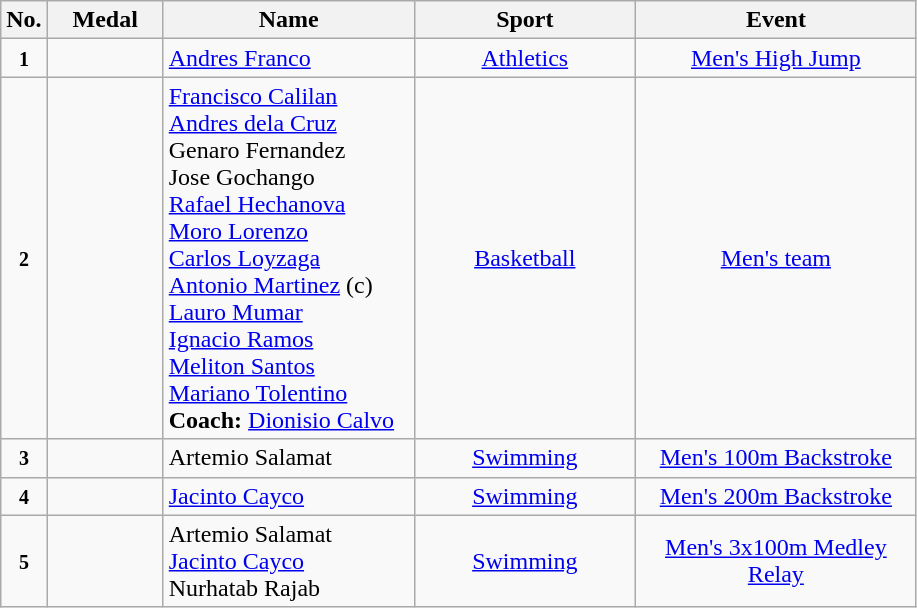<table class="wikitable" style="font-size:100%; text-align:center;">
<tr>
<th width="10">No.</th>
<th width="70">Medal</th>
<th width="160">Name</th>
<th width="140">Sport</th>
<th width="180">Event</th>
</tr>
<tr>
<td><small><strong>1</strong></small></td>
<td></td>
<td align=left><a href='#'>Andres Franco</a></td>
<td> <a href='#'>Athletics</a></td>
<td><a href='#'>Men's High Jump</a></td>
</tr>
<tr>
<td><small><strong>2</strong></small></td>
<td></td>
<td align=left><a href='#'>Francisco Calilan</a><br><a href='#'>Andres dela Cruz</a><br>Genaro Fernandez<br>Jose Gochango<br><a href='#'>Rafael Hechanova</a><br><a href='#'>Moro Lorenzo</a><br><a href='#'>Carlos Loyzaga</a><br><a href='#'>Antonio Martinez</a> (c)<br><a href='#'>Lauro Mumar</a><br><a href='#'>Ignacio Ramos</a><br><a href='#'>Meliton Santos</a><br><a href='#'>Mariano Tolentino</a><br><strong>Coach:</strong> <a href='#'>Dionisio Calvo</a></td>
<td> <a href='#'>Basketball</a></td>
<td><a href='#'>Men's team</a></td>
</tr>
<tr>
<td><small><strong>3</strong></small></td>
<td></td>
<td align=left>Artemio Salamat</td>
<td> <a href='#'>Swimming</a></td>
<td><a href='#'>Men's 100m Backstroke</a></td>
</tr>
<tr>
<td><small><strong>4</strong></small></td>
<td></td>
<td align=left><a href='#'>Jacinto Cayco</a></td>
<td> <a href='#'>Swimming</a></td>
<td><a href='#'>Men's 200m Backstroke</a></td>
</tr>
<tr>
<td><small><strong>5</strong></small></td>
<td></td>
<td align=left>Artemio Salamat<br><a href='#'>Jacinto Cayco</a><br>Nurhatab Rajab</td>
<td> <a href='#'>Swimming</a></td>
<td><a href='#'>Men's 3x100m Medley Relay</a></td>
</tr>
</table>
